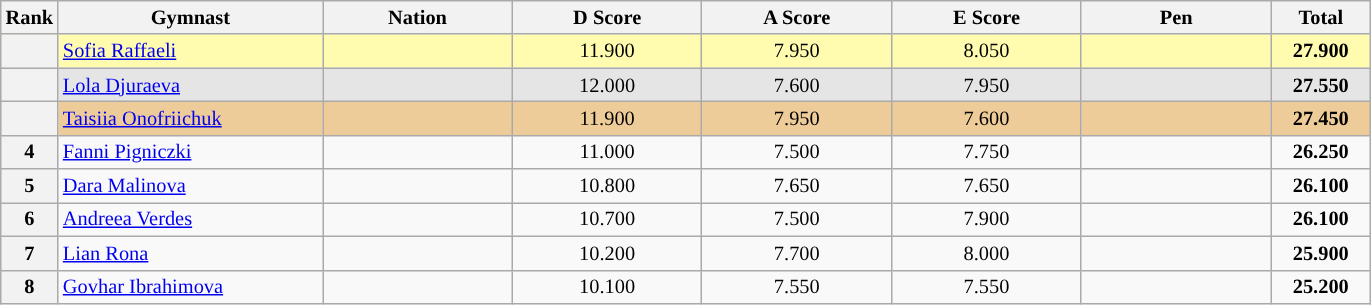<table class="wikitable sortable" style="text-align:center; font-size:85%">
<tr>
<th scope="col" style="width:20px;">Rank</th>
<th ! scope="col" style="width:170px;">Gymnast</th>
<th ! scope="col" style="width:120px;">Nation</th>
<th ! scope="col" style="width:120px;">D Score</th>
<th ! scope="col" style="width:120px;">A Score</th>
<th ! scope="col" style="width:120px;">E Score</th>
<th ! scope="col" style="width:120px;">Pen</th>
<th scope="col" style="width:60px;" !>Total</th>
</tr>
<tr bgcolor="fffcaf">
<th scope="row"></th>
<td align=left><a href='#'>Sofia Raffaeli</a></td>
<td align="left"></td>
<td>11.900</td>
<td>7.950</td>
<td>8.050</td>
<td></td>
<td><strong>27.900</strong></td>
</tr>
<tr bgcolor="e5e5e5">
<th scope="row"></th>
<td align=left><a href='#'>Lola Djuraeva</a></td>
<td align="left"></td>
<td>12.000</td>
<td>7.600</td>
<td>7.950</td>
<td></td>
<td><strong>27.550</strong></td>
</tr>
<tr bgcolor="eecc99">
<th scope="row"></th>
<td align=left><a href='#'>Taisiia Onofriichuk</a></td>
<td align="left"></td>
<td>11.900</td>
<td>7.950</td>
<td>7.600</td>
<td></td>
<td><strong>27.450</strong></td>
</tr>
<tr>
<th scope=row>4</th>
<td align=left><a href='#'>Fanni Pigniczki</a></td>
<td style="text-align:left;"></td>
<td>11.000</td>
<td>7.500</td>
<td>7.750</td>
<td></td>
<td><strong>26.250</strong></td>
</tr>
<tr>
<th scope=row>5</th>
<td align=left><a href='#'>Dara Malinova</a></td>
<td style="text-align:left;"></td>
<td>10.800</td>
<td>7.650</td>
<td>7.650</td>
<td></td>
<td><strong>26.100</strong></td>
</tr>
<tr>
<th scope=row>6</th>
<td align=left><a href='#'>Andreea Verdes</a></td>
<td style="text-align:left;"></td>
<td>10.700</td>
<td>7.500</td>
<td>7.900</td>
<td></td>
<td><strong>26.100</strong></td>
</tr>
<tr>
<th scope=row>7</th>
<td align=left><a href='#'>Lian Rona</a></td>
<td style="text-align:left;"></td>
<td>10.200</td>
<td>7.700</td>
<td>8.000</td>
<td></td>
<td><strong>25.900</strong></td>
</tr>
<tr>
<th scope=row>8</th>
<td align=left><a href='#'>Govhar Ibrahimova</a></td>
<td style="text-align:left;"></td>
<td>10.100</td>
<td>7.550</td>
<td>7.550</td>
<td></td>
<td><strong>25.200</strong></td>
</tr>
</table>
